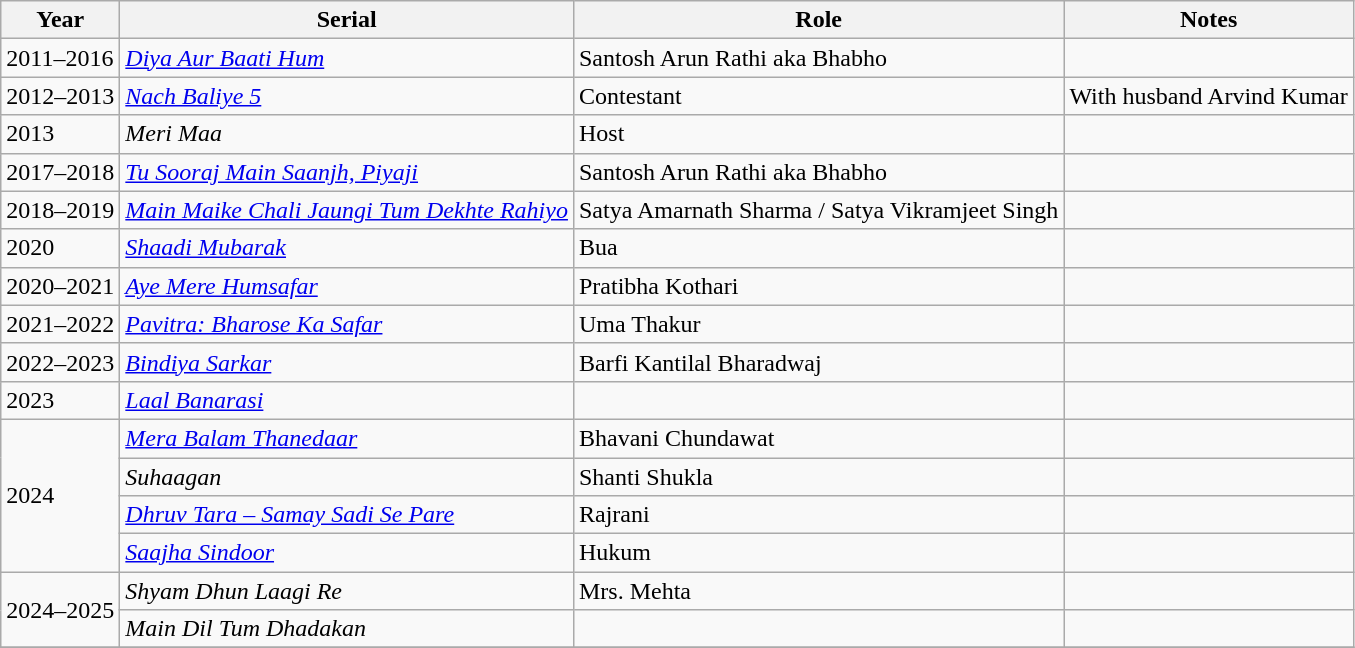<table class="wikitable sortable">
<tr>
<th>Year</th>
<th>Serial</th>
<th>Role</th>
<th>Notes</th>
</tr>
<tr>
<td>2011–2016</td>
<td><em><a href='#'>Diya Aur Baati Hum</a></em></td>
<td>Santosh Arun Rathi aka Bhabho</td>
<td></td>
</tr>
<tr>
<td>2012–2013</td>
<td><em><a href='#'>Nach Baliye 5</a></em></td>
<td>Contestant</td>
<td>With husband Arvind Kumar</td>
</tr>
<tr>
<td>2013</td>
<td><em>Meri Maa</em></td>
<td>Host</td>
<td></td>
</tr>
<tr>
<td>2017–2018</td>
<td><em><a href='#'>Tu Sooraj Main Saanjh, Piyaji</a></em></td>
<td>Santosh Arun Rathi aka Bhabho</td>
<td></td>
</tr>
<tr>
<td>2018–2019</td>
<td><em><a href='#'>Main Maike Chali Jaungi Tum Dekhte Rahiyo</a></em></td>
<td>Satya Amarnath Sharma / Satya Vikramjeet Singh</td>
<td></td>
</tr>
<tr>
<td>2020</td>
<td><em><a href='#'>Shaadi Mubarak</a></em></td>
<td>Bua</td>
<td></td>
</tr>
<tr>
<td>2020–2021</td>
<td><em><a href='#'>Aye Mere Humsafar</a></em></td>
<td>Pratibha Kothari</td>
<td></td>
</tr>
<tr>
<td>2021–2022</td>
<td><em><a href='#'>Pavitra: Bharose Ka Safar</a></em></td>
<td>Uma Thakur</td>
<td></td>
</tr>
<tr>
<td>2022–2023</td>
<td><em><a href='#'>Bindiya Sarkar</a></em></td>
<td>Barfi Kantilal Bharadwaj</td>
<td></td>
</tr>
<tr>
<td>2023</td>
<td><em><a href='#'>Laal Banarasi</a></em></td>
<td></td>
<td></td>
</tr>
<tr>
<td rowspan = "4">2024</td>
<td><em><a href='#'>Mera Balam Thanedaar</a></em></td>
<td>Bhavani Chundawat</td>
<td></td>
</tr>
<tr>
<td><em>Suhaagan</em></td>
<td>Shanti Shukla</td>
<td></td>
</tr>
<tr>
<td><em><a href='#'>Dhruv Tara – Samay Sadi Se Pare</a></em></td>
<td>Rajrani</td>
<td></td>
</tr>
<tr>
<td><em><a href='#'>Saajha Sindoor</a></em></td>
<td>Hukum</td>
<td></td>
</tr>
<tr>
<td rowspan = "2">2024–2025</td>
<td><em>Shyam Dhun Laagi Re</em></td>
<td>Mrs. Mehta</td>
<td></td>
</tr>
<tr>
<td><em>Main Dil Tum Dhadakan</em></td>
<td></td>
<td></td>
</tr>
<tr>
</tr>
</table>
